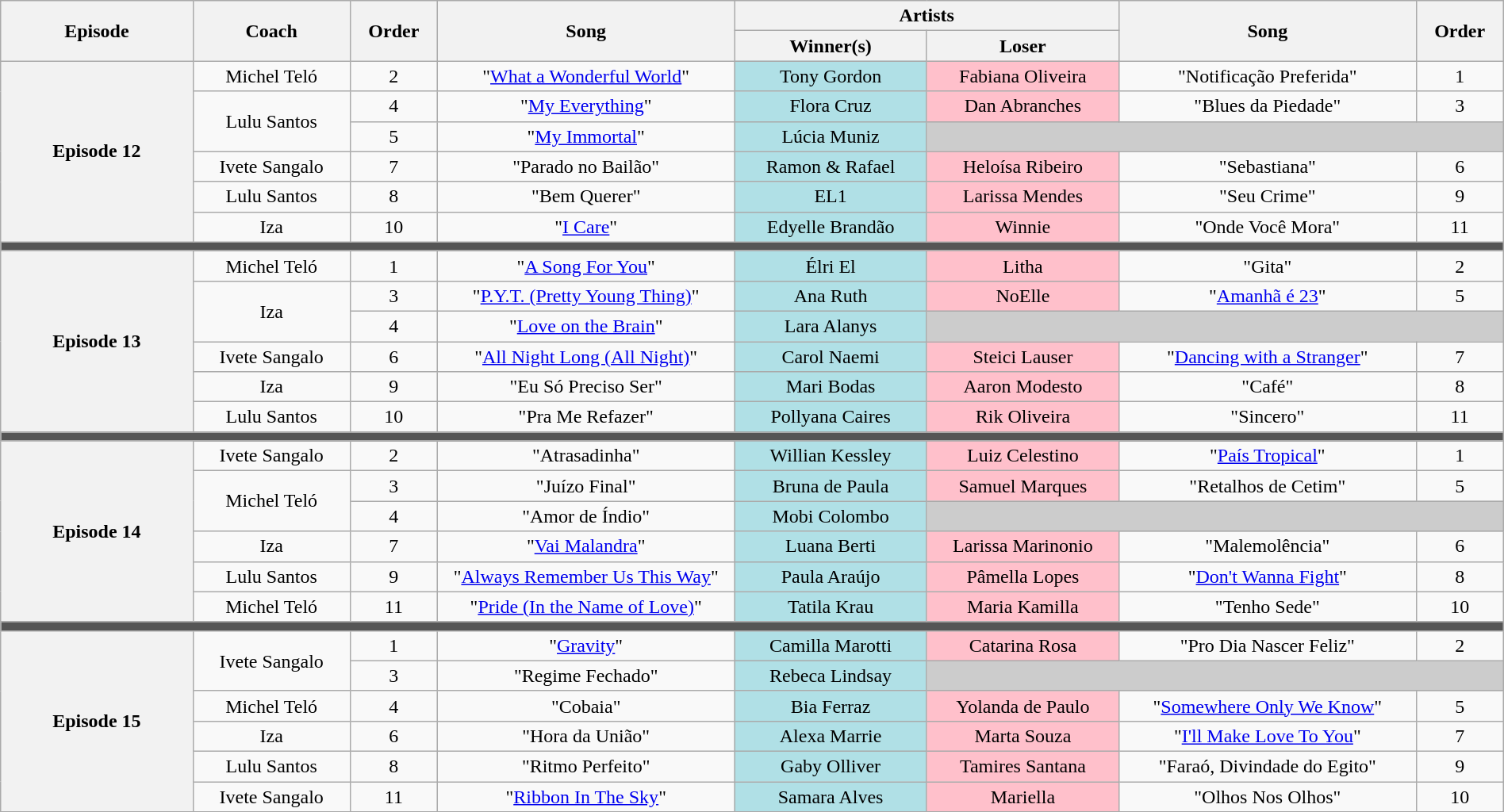<table class="wikitable" style="text-align:center; width:100%;">
<tr>
<th scope="col" width="11.0%" rowspan=2>Episode</th>
<th scope="col" width="09.0%" rowspan=2>Coach</th>
<th scope="col" width="05.0%" rowspan=2>Order</th>
<th scope="col" width="17.0%" rowspan=2>Song</th>
<th scope="col" width="22.0%" colspan=2>Artists</th>
<th scope="col" width="17.0%" rowspan=2>Song</th>
<th scope="col" width="05.0%" rowspan=2>Order</th>
</tr>
<tr>
<th scope="col" width="11%">Winner(s)</th>
<th scope="col" width="11%">Loser</th>
</tr>
<tr>
<th rowspan=6>Episode 12<br></th>
<td>Michel Teló</td>
<td>2</td>
<td>"<a href='#'>What a Wonderful World</a>"</td>
<td bgcolor=B0E0E6>Tony Gordon</td>
<td bgcolor=FFC0CB>Fabiana Oliveira</td>
<td>"Notificação Preferida"</td>
<td>1</td>
</tr>
<tr>
<td rowspan=2>Lulu Santos</td>
<td>4</td>
<td>"<a href='#'>My Everything</a>"</td>
<td bgcolor=B0E0E6>Flora Cruz</td>
<td bgcolor=FFC0CB>Dan Abranches</td>
<td>"Blues da Piedade"</td>
<td>3</td>
</tr>
<tr>
<td>5</td>
<td>"<a href='#'>My Immortal</a>"</td>
<td bgcolor=B0E0E6>Lúcia Muniz</td>
<td bgcolor=CCCCCC colspan=3></td>
</tr>
<tr>
<td>Ivete Sangalo</td>
<td>7</td>
<td>"Parado no Bailão"</td>
<td bgcolor=B0E0E6>Ramon & Rafael</td>
<td bgcolor=FFC0CB>Heloísa Ribeiro</td>
<td>"Sebastiana"</td>
<td>6</td>
</tr>
<tr>
<td>Lulu Santos</td>
<td>8</td>
<td>"Bem Querer"</td>
<td bgcolor=B0E0E6>EL1</td>
<td bgcolor=FFC0CB>Larissa Mendes</td>
<td>"Seu Crime"</td>
<td>9</td>
</tr>
<tr>
<td>Iza</td>
<td>10</td>
<td>"<a href='#'>I Care</a>"</td>
<td bgcolor=B0E0E6>Edyelle Brandão</td>
<td bgcolor=FFC0CB>Winnie</td>
<td>"Onde Você Mora"</td>
<td>11</td>
</tr>
<tr>
<td colspan=8 style="background:#555;"></td>
</tr>
<tr>
<th rowspan=6>Episode 13<br></th>
<td>Michel Teló</td>
<td>1</td>
<td>"<a href='#'>A Song For You</a>"</td>
<td bgcolor=B0E0E6>Élri El</td>
<td bgcolor=FFC0CB>Litha</td>
<td>"Gita"</td>
<td>2</td>
</tr>
<tr>
<td rowspan=2>Iza</td>
<td>3</td>
<td>"<a href='#'>P.Y.T. (Pretty Young Thing)</a>"</td>
<td bgcolor=B0E0E6>Ana Ruth</td>
<td bgcolor=FFC0CB>NoElle</td>
<td>"<a href='#'>Amanhã é 23</a>"</td>
<td>5</td>
</tr>
<tr>
<td>4</td>
<td>"<a href='#'>Love on the Brain</a>"</td>
<td bgcolor=B0E0E6>Lara Alanys</td>
<td bgcolor=CCCCCC colspan=3></td>
</tr>
<tr>
<td>Ivete Sangalo</td>
<td>6</td>
<td>"<a href='#'>All Night Long (All Night)</a>"</td>
<td bgcolor=B0E0E6>Carol Naemi</td>
<td bgcolor=FFC0CB>Steici Lauser</td>
<td>"<a href='#'>Dancing with a Stranger</a>"</td>
<td>7</td>
</tr>
<tr>
<td>Iza</td>
<td>9</td>
<td>"Eu Só Preciso Ser"</td>
<td bgcolor=B0E0E6>Mari Bodas</td>
<td bgcolor=FFC0CB>Aaron Modesto</td>
<td>"Café"</td>
<td>8</td>
</tr>
<tr>
<td>Lulu Santos</td>
<td>10</td>
<td>"Pra Me Refazer"</td>
<td bgcolor=B0E0E6>Pollyana Caires</td>
<td bgcolor=FFC0CB>Rik Oliveira</td>
<td>"Sincero"</td>
<td>11</td>
</tr>
<tr>
<td colspan=8 style="background:#555;"></td>
</tr>
<tr>
<th rowspan=6>Episode 14<br></th>
<td>Ivete Sangalo</td>
<td>2</td>
<td>"Atrasadinha"</td>
<td bgcolor=B0E0E6>Willian Kessley</td>
<td bgcolor=FFC0CB>Luiz Celestino</td>
<td>"<a href='#'>País Tropical</a>"</td>
<td>1</td>
</tr>
<tr>
<td rowspan=2>Michel Teló</td>
<td>3</td>
<td>"Juízo Final"</td>
<td bgcolor=B0E0E6>Bruna de Paula</td>
<td bgcolor=FFC0CB>Samuel Marques</td>
<td>"Retalhos de Cetim"</td>
<td>5</td>
</tr>
<tr>
<td>4</td>
<td>"Amor de Índio"</td>
<td bgcolor=B0E0E6>Mobi Colombo</td>
<td bgcolor=CCCCCC colspan=3></td>
</tr>
<tr>
<td>Iza</td>
<td>7</td>
<td>"<a href='#'>Vai Malandra</a>"</td>
<td bgcolor=B0E0E6>Luana Berti</td>
<td bgcolor=FFC0CB>Larissa Marinonio</td>
<td>"Malemolência"</td>
<td>6</td>
</tr>
<tr>
<td>Lulu Santos</td>
<td>9</td>
<td>"<a href='#'>Always Remember Us This Way</a>"</td>
<td bgcolor=B0E0E6>Paula Araújo</td>
<td bgcolor=FFC0CB>Pâmella Lopes</td>
<td>"<a href='#'>Don't Wanna Fight</a>"</td>
<td>8</td>
</tr>
<tr>
<td>Michel Teló</td>
<td>11</td>
<td>"<a href='#'>Pride (In the Name of Love)</a>"</td>
<td bgcolor=B0E0E6>Tatila Krau</td>
<td bgcolor=FFC0CB>Maria Kamilla</td>
<td>"Tenho Sede"</td>
<td>10</td>
</tr>
<tr>
<td colspan="8" style="background:#555;"></td>
</tr>
<tr>
<th rowspan=6>Episode 15<br></th>
<td rowspan=2>Ivete Sangalo</td>
<td>1</td>
<td>"<a href='#'>Gravity</a>"</td>
<td bgcolor=B0E0E6>Camilla Marotti</td>
<td bgcolor=FFC0CB>Catarina Rosa</td>
<td>"Pro Dia Nascer Feliz"</td>
<td>2</td>
</tr>
<tr>
<td>3</td>
<td>"Regime Fechado"</td>
<td bgcolor=B0E0E6>Rebeca Lindsay</td>
<td bgcolor=CCCCCC colspan=3></td>
</tr>
<tr>
<td>Michel Teló</td>
<td>4</td>
<td>"Cobaia"</td>
<td bgcolor=B0E0E6>Bia Ferraz</td>
<td bgcolor=FFC0CB>Yolanda de Paulo</td>
<td>"<a href='#'>Somewhere Only We Know</a>"</td>
<td>5</td>
</tr>
<tr>
<td>Iza</td>
<td>6</td>
<td>"Hora da União"</td>
<td bgcolor=B0E0E6>Alexa Marrie</td>
<td bgcolor=FFC0CB>Marta Souza</td>
<td>"<a href='#'>I'll Make Love To You</a>"</td>
<td>7</td>
</tr>
<tr>
<td>Lulu Santos</td>
<td>8</td>
<td>"Ritmo Perfeito"</td>
<td bgcolor=B0E0E6>Gaby Olliver</td>
<td bgcolor=FFC0CB>Tamires Santana</td>
<td>"Faraó, Divindade do Egito"</td>
<td>9</td>
</tr>
<tr>
<td>Ivete Sangalo</td>
<td>11</td>
<td>"<a href='#'>Ribbon In The Sky</a>"</td>
<td bgcolor=B0E0E6>Samara Alves</td>
<td bgcolor=FFC0CB>Mariella</td>
<td>"Olhos Nos Olhos"</td>
<td>10</td>
</tr>
<tr>
</tr>
</table>
